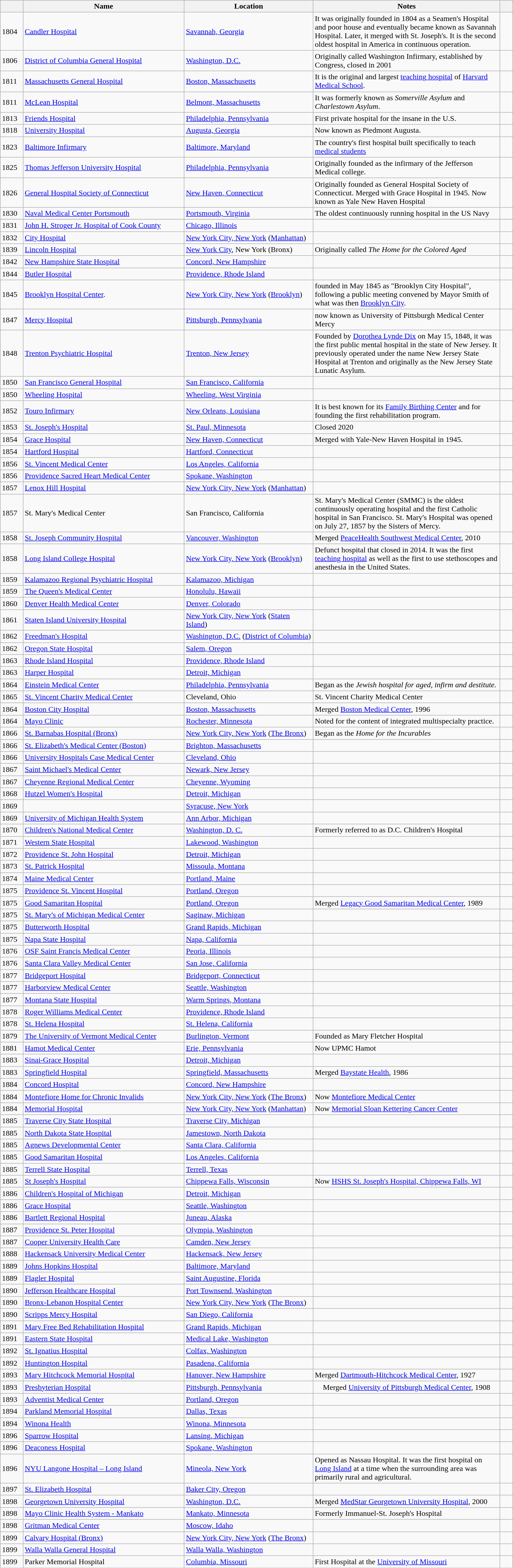<table class="wikitable sortable" style="width:85%">
<tr>
<th style="width:3%;"></th>
<th style="width:25%;">Name</th>
<th style="width:20%;">Location</th>
<th style="width:29%">Notes</th>
<th style="width:2%;" class="unsortable"></th>
</tr>
<tr>
<td>1804</td>
<td><a href='#'>Candler Hospital</a></td>
<td><a href='#'>Savannah, Georgia</a><br><small></small></td>
<td>It was originally founded in 1804 as a Seamen's Hospital and poor house and eventually became known as Savannah Hospital. Later, it merged with St. Joseph's.  It is the second oldest hospital in America in continuous operation.</td>
<td style=text-align:center></td>
</tr>
<tr>
<td>1806</td>
<td><a href='#'>District of Columbia General Hospital</a></td>
<td><a href='#'>Washington, D.C.</a><br><small></small></td>
<td>Originally called Washington Infirmary, established by Congress, closed in 2001</td>
<td style=text-align:center></td>
</tr>
<tr>
<td>1811</td>
<td><a href='#'>Massachusetts General Hospital</a></td>
<td><a href='#'>Boston, Massachusetts</a><br><small></small></td>
<td>It is the original and largest <a href='#'>teaching hospital</a> of <a href='#'>Harvard Medical School</a>.</td>
<td style=text-align:center></td>
</tr>
<tr>
<td>1811</td>
<td><a href='#'>McLean Hospital</a></td>
<td><a href='#'>Belmont, Massachusetts</a><br><small></small></td>
<td>It was formerly known as <em>Somerville Asylum</em> and <em>Charlestown Asylum</em>.</td>
<td style=text-align:center></td>
</tr>
<tr>
<td>1813</td>
<td><a href='#'>Friends Hospital</a></td>
<td><a href='#'>Philadelphia, Pennsylvania</a><br><small></small></td>
<td>First private hospital for the insane in the U.S.</td>
<td style=text-align:center></td>
</tr>
<tr>
<td>1818</td>
<td><a href='#'>University Hospital</a></td>
<td><a href='#'>Augusta, Georgia</a><br><small></small></td>
<td>Now known as Piedmont Augusta.</td>
<td style=text-align:center></td>
</tr>
<tr>
<td>1823</td>
<td><a href='#'>Baltimore Infirmary</a></td>
<td><a href='#'>Baltimore, Maryland</a></td>
<td>The country's first hospital built specifically to teach <a href='#'>medical students</a></td>
<td style=text-align:center></td>
</tr>
<tr>
<td>1825</td>
<td><a href='#'>Thomas Jefferson University Hospital</a></td>
<td><a href='#'>Philadelphia, Pennsylvania</a><br><small></small></td>
<td>Originally founded as the infirmary of the Jefferson Medical college.</td>
<td style=text-align:center></td>
</tr>
<tr>
<td>1826</td>
<td><a href='#'>General Hospital Society of Connecticut</a></td>
<td><a href='#'>New Haven, Connecticut</a><br><small></small></td>
<td>Originally founded as General Hospital Society of Connecticut.  Merged with Grace Hospital in 1945.  Now known as Yale New Haven Hospital</td>
<td style=text-align:center></td>
</tr>
<tr>
<td>1830</td>
<td><a href='#'>Naval Medical Center Portsmouth</a></td>
<td><a href='#'>Portsmouth, Virginia</a><br><small></small></td>
<td>The oldest continuously running hospital in the US Navy</td>
<td style=text-align:center></td>
</tr>
<tr>
</tr>
<tr>
<td>1831</td>
<td><a href='#'>John H. Stroger Jr. Hospital of Cook County</a></td>
<td><a href='#'>Chicago, Illinois</a><br><small></small></td>
<td></td>
<td style=text-align:center></td>
</tr>
<tr>
<td>1832</td>
<td><a href='#'>City Hospital</a></td>
<td><a href='#'>New York City, New York</a> (<a href='#'>Manhattan</a>)<br><small></small></td>
<td></td>
<td style=text-align:center></td>
</tr>
<tr>
<td>1839</td>
<td><a href='#'>Lincoln Hospital</a></td>
<td><a href='#'>New York City</a>, New York (Bronx)<br><small></small></td>
<td>Originally called <em>The Home for the Colored Aged</em></td>
<td style=text-align:center></td>
</tr>
<tr>
<td>1842</td>
<td><a href='#'>New Hampshire State Hospital</a></td>
<td><a href='#'>Concord, New Hampshire</a></td>
<td></td>
<td style=text-align:center></td>
</tr>
<tr>
<td>1844</td>
<td><a href='#'>Butler Hospital</a></td>
<td><a href='#'>Providence, Rhode Island</a><br><small></small></td>
<td></td>
<td style=text-align:center></td>
</tr>
<tr>
<td>1845</td>
<td><a href='#'>Brooklyn Hospital Center</a>.</td>
<td><a href='#'>New York City, New York</a> (<a href='#'>Brooklyn</a>)<br><small></small></td>
<td>founded in May 1845 as "Brooklyn City Hospital", following a public meeting convened by Mayor Smith of what was then <a href='#'>Brooklyn City</a>.</td>
<td style=text-align:center></td>
</tr>
<tr>
<td>1847</td>
<td><a href='#'>Mercy Hospital</a></td>
<td><a href='#'>Pittsburgh, Pennsylvania</a><br><small></small></td>
<td>now known as University of Pittsburgh Medical Center Mercy</td>
<td style=text-align:center></td>
</tr>
<tr>
<td>1848</td>
<td><a href='#'>Trenton Psychiatric Hospital</a></td>
<td><a href='#'>Trenton, New Jersey</a><br><small></small></td>
<td>Founded by <a href='#'>Dorothea Lynde Dix</a> on May 15, 1848, it was the first public mental hospital in the state of New Jersey. It previously operated under the name New Jersey State Hospital at Trenton and originally as the New Jersey State Lunatic Asylum.</td>
<td style=text-align:center></td>
</tr>
<tr>
<td>1850</td>
<td><a href='#'>San Francisco General Hospital</a></td>
<td><a href='#'>San Francisco, California</a><br><small></small></td>
<td></td>
<td style=text-align:center></td>
</tr>
<tr>
<td>1850</td>
<td><a href='#'>Wheeling Hospital</a></td>
<td><a href='#'>Wheeling, West Virginia</a><br><small></small></td>
<td></td>
<td style=text-align:center></td>
</tr>
<tr>
<td>1852</td>
<td><a href='#'>Touro Infirmary</a></td>
<td><a href='#'>New Orleans, Louisiana</a><br><small></small></td>
<td>It is best known for its <a href='#'>Family Birthing Center</a> and for founding the first rehabilitation program.</td>
<td style=text-align:center></td>
</tr>
<tr>
<td>1853</td>
<td><a href='#'>St. Joseph's Hospital</a></td>
<td><a href='#'>St. Paul, Minnesota</a><br><small></small></td>
<td>Closed 2020</td>
<td style=text-align:center></td>
</tr>
<tr>
<td>1854</td>
<td><a href='#'>Grace Hospital</a></td>
<td><a href='#'>New Haven, Connecticut</a><br><small></small></td>
<td>Merged with Yale-New Haven Hospital in 1945.</td>
<td style=text-align:center></td>
</tr>
<tr>
<td>1854</td>
<td><a href='#'>Hartford Hospital</a></td>
<td><a href='#'>Hartford, Connecticut</a></td>
<td></td>
<td style=text-align:center></td>
</tr>
<tr>
<td>1856</td>
<td><a href='#'>St. Vincent Medical Center</a></td>
<td><a href='#'>Los Angeles, California</a></td>
<td></td>
<td style=text-align:center></td>
</tr>
<tr>
<td>1856</td>
<td><a href='#'>Providence Sacred Heart Medical Center</a></td>
<td><a href='#'>Spokane, Washington</a></td>
<td></td>
<td style=text-align:center></td>
</tr>
<tr>
<td>1857</td>
<td><a href='#'>Lenox Hill Hospital</a></td>
<td><a href='#'>New York City, New York</a> (<a href='#'>Manhattan</a>)</td>
<td></td>
<td style=text-align:Center></td>
</tr>
<tr>
<td>1857</td>
<td>St. Mary's Medical Center</td>
<td>San Francisco, California</td>
<td>St. Mary's Medical Center (SMMC) is the oldest continuously operating hospital and the first Catholic hospital in San Francisco. St. Mary's Hospital was opened on July 27, 1857 by the Sisters of Mercy.</td>
<td></td>
</tr>
<tr>
<td>1858</td>
<td><a href='#'>St. Joseph Community Hospital</a></td>
<td><a href='#'>Vancouver, Washington</a></td>
<td>Merged <a href='#'>PeaceHealth Southwest Medical Center</a>, 2010</td>
<td style=text-align:center></td>
</tr>
<tr>
<td>1858</td>
<td><a href='#'>Long Island College Hospital</a></td>
<td><a href='#'>New York City, New York</a> (<a href='#'>Brooklyn</a>)</td>
<td>Defunct hospital that closed in 2014. It was the first <a href='#'>teaching hospital</a> as well as the first to use stethoscopes and anesthesia in the United States.</td>
<td style=text-align:center></td>
</tr>
<tr>
<td>1859</td>
<td><a href='#'>Kalamazoo Regional Psychiatric Hospital</a></td>
<td><a href='#'>Kalamazoo, Michigan</a></td>
<td></td>
<td style=text-align:center></td>
</tr>
<tr>
<td>1859</td>
<td><a href='#'>The Queen's Medical Center</a></td>
<td><a href='#'>Honolulu, Hawaii</a></td>
<td></td>
<td style=text-align:center></td>
</tr>
<tr>
<td>1860</td>
<td><a href='#'>Denver Health Medical Center</a></td>
<td><a href='#'>Denver, Colorado</a></td>
<td></td>
<td style=text-align:center></td>
</tr>
<tr>
<td>1861</td>
<td><a href='#'>Staten Island University Hospital</a></td>
<td><a href='#'>New York City, New York</a> (<a href='#'>Staten Island</a>)</td>
<td></td>
<td style=text-align:center></td>
</tr>
<tr>
<td>1862</td>
<td><a href='#'>Freedman's Hospital</a></td>
<td><a href='#'>Washington, D.C.</a> (<a href='#'>District of Columbia</a>)</td>
<td></td>
<td style=text-align:center></td>
</tr>
<tr>
<td>1862</td>
<td><a href='#'>Oregon State Hospital</a></td>
<td><a href='#'>Salem, Oregon</a></td>
<td></td>
<td style=text-align:center></td>
</tr>
<tr>
<td>1863</td>
<td><a href='#'>Rhode Island Hospital</a></td>
<td><a href='#'>Providence, Rhode Island</a></td>
<td></td>
<td style=text-align:center></td>
</tr>
<tr>
<td>1863</td>
<td><a href='#'>Harper Hospital</a></td>
<td><a href='#'>Detroit, Michigan</a></td>
<td></td>
<td></td>
</tr>
<tr>
<td>1864</td>
<td><a href='#'>Einstein Medical Center</a></td>
<td><a href='#'>Philadelphia, Pennsylvania</a></td>
<td>Began as the <em>Jewish hospital for aged, infirm and destitute.</em></td>
<td style=text-align:center></td>
</tr>
<tr>
<td>1865</td>
<td><a href='#'>St. Vincent Charity Medical Center</a></td>
<td>Cleveland, Ohio</td>
<td>St. Vincent Charity Medical Center</td>
<td></td>
</tr>
<tr>
<td>1864</td>
<td><a href='#'>Boston City Hospital</a></td>
<td><a href='#'>Boston, Massachusetts</a></td>
<td>Merged <a href='#'>Boston Medical Center</a>, 1996</td>
<td style=text-align:center></td>
</tr>
<tr>
<td>1864</td>
<td><a href='#'>Mayo Clinic</a></td>
<td><a href='#'>Rochester, Minnesota</a><br><small></small></td>
<td>Noted for the content of integrated multispecialty practice.</td>
<td style=text-align:center></td>
</tr>
<tr>
<td>1866</td>
<td><a href='#'>St. Barnabas Hospital (Bronx)</a></td>
<td><a href='#'>New York City, New York</a> (<a href='#'>The Bronx</a>)</td>
<td>Began as the <em>Home for the Incurables</em></td>
<td style=text-align:center></td>
</tr>
<tr>
<td>1866</td>
<td><a href='#'>St. Elizabeth's Medical Center (Boston)</a></td>
<td><a href='#'>Brighton, Massachusetts</a></td>
<td></td>
<td style=text-align:center></td>
</tr>
<tr>
<td>1866</td>
<td><a href='#'>University Hospitals Case Medical Center</a></td>
<td><a href='#'>Cleveland, Ohio</a></td>
<td></td>
<td style=text-align:center></td>
</tr>
<tr>
<td>1867</td>
<td><a href='#'>Saint Michael's Medical Center</a></td>
<td><a href='#'>Newark, New Jersey</a></td>
<td></td>
<td style=text-align:center></td>
</tr>
<tr>
<td>1867</td>
<td><a href='#'>Cheyenne Regional Medical Center</a></td>
<td><a href='#'>Cheyenne, Wyoming</a></td>
<td></td>
<td style=text-align:center></td>
</tr>
<tr>
<td>1868</td>
<td><a href='#'>Hutzel Women's Hospital</a></td>
<td><a href='#'>Detroit, Michigan</a></td>
<td></td>
<td style=text-align:center></td>
</tr>
<tr>
<td>1869</td>
<td></td>
<td><a href='#'>Syracuse, New York</a></td>
<td></td>
<td style=text-align:center></td>
</tr>
<tr>
<td>1869</td>
<td><a href='#'>University of Michigan Health System</a></td>
<td><a href='#'>Ann Arbor, Michigan</a></td>
<td></td>
<td></td>
</tr>
<tr>
<td>1870</td>
<td><a href='#'>Children's National Medical Center</a></td>
<td><a href='#'>Washington, D. C.</a></td>
<td>Formerly referred to as D.C. Children's Hospital</td>
<td style=text-align:center></td>
</tr>
<tr>
<td>1871</td>
<td><a href='#'>Western State Hospital</a></td>
<td><a href='#'>Lakewood, Washington</a></td>
<td></td>
<td style=text-align:center></td>
</tr>
<tr>
<td>1872</td>
<td><a href='#'>Providence St. John Hospital</a></td>
<td><a href='#'>Detroit, Michigan</a></td>
<td></td>
<td style=text-align:center></td>
</tr>
<tr>
<td>1873</td>
<td><a href='#'>St. Patrick Hospital</a></td>
<td><a href='#'>Missoula, Montana</a></td>
<td></td>
<td style=text-align:center></td>
</tr>
<tr>
<td>1874</td>
<td><a href='#'>Maine Medical Center</a></td>
<td><a href='#'>Portland, Maine</a></td>
<td></td>
<td style=text-align:center></td>
</tr>
<tr>
<td>1875</td>
<td><a href='#'>Providence St. Vincent Hospital</a></td>
<td><a href='#'>Portland, Oregon</a></td>
<td></td>
<td style=text-align:center></td>
</tr>
<tr>
<td>1875</td>
<td><a href='#'>Good Samaritan Hospital</a></td>
<td><a href='#'>Portland, Oregon</a></td>
<td>Merged <a href='#'>Legacy Good Samaritan Medical Center</a>, 1989</td>
<td style=text-align:center></td>
</tr>
<tr>
<td>1875</td>
<td><a href='#'>St. Mary's of Michigan Medical Center</a></td>
<td><a href='#'>Saginaw, Michigan</a></td>
<td></td>
<td style=text-align:center></td>
</tr>
<tr>
<td>1875</td>
<td><a href='#'>Butterworth Hospital</a></td>
<td><a href='#'>Grand Rapids, Michigan</a></td>
<td></td>
<td style=text-align:center></td>
</tr>
<tr>
<td>1875</td>
<td><a href='#'>Napa State Hospital</a></td>
<td><a href='#'>Napa, California</a></td>
<td></td>
<td style=text-align:center></td>
</tr>
<tr>
<td>1876</td>
<td><a href='#'>OSF Saint Francis Medical Center</a></td>
<td><a href='#'>Peoria, Illinois</a></td>
<td></td>
<td></td>
</tr>
<tr>
<td>1876</td>
<td><a href='#'>Santa Clara Valley Medical Center</a></td>
<td><a href='#'>San Jose, California</a></td>
<td></td>
<td style=text-align:center></td>
</tr>
<tr>
<td>1877</td>
<td><a href='#'>Bridgeport Hospital</a></td>
<td><a href='#'>Bridgeport, Connecticut</a></td>
<td></td>
<td style=text-align:center></td>
</tr>
<tr>
<td>1877</td>
<td><a href='#'>Harborview Medical Center</a></td>
<td><a href='#'>Seattle, Washington</a></td>
<td></td>
<td style=text-align:center></td>
</tr>
<tr>
<td>1877</td>
<td><a href='#'>Montana State Hospital</a></td>
<td><a href='#'>Warm Springs, Montana</a></td>
<td></td>
<td style=text-align:center></td>
</tr>
<tr>
<td>1878</td>
<td><a href='#'>Roger Williams Medical Center</a></td>
<td><a href='#'>Providence, Rhode Island</a></td>
<td></td>
<td style=text-align:center></td>
</tr>
<tr>
<td>1878</td>
<td><a href='#'>St. Helena Hospital</a></td>
<td><a href='#'>St. Helena, California</a></td>
<td></td>
<td></td>
</tr>
<tr>
<td>1879</td>
<td><a href='#'>The University of Vermont Medical Center</a></td>
<td><a href='#'>Burlington, Vermont</a></td>
<td>Founded as Mary Fletcher Hospital</td>
<td style=text-align:center></td>
</tr>
<tr>
<td>1881</td>
<td><a href='#'> Hamot Medical Center</a></td>
<td><a href='#'>Erie, Pennsylvania</a></td>
<td>Now UPMC Hamot</td>
<td style=text-align:center></td>
</tr>
<tr>
<td>1883</td>
<td><a href='#'>Sinai-Grace Hospital</a></td>
<td><a href='#'>Detroit, Michigan</a></td>
<td></td>
<td style=text-align:center></td>
</tr>
<tr>
<td>1883</td>
<td><a href='#'>Springfield Hospital</a></td>
<td><a href='#'>Springfield, Massachusetts</a></td>
<td>Merged <a href='#'>Baystate Health</a>, 1986</td>
<td style=text-align:center></td>
</tr>
<tr>
<td>1884</td>
<td><a href='#'>Concord Hospital</a></td>
<td><a href='#'>Concord, New Hampshire</a></td>
<td></td>
<td style=text-align:center></td>
</tr>
<tr>
<td>1884</td>
<td><a href='#'>Montefiore Home for Chronic Invalids</a></td>
<td><a href='#'>New York City, New York</a> (<a href='#'>The Bronx</a>)</td>
<td>Now <a href='#'>Montefiore Medical Center</a></td>
<td style=text-align:center></td>
</tr>
<tr>
<td>1884</td>
<td><a href='#'>Memorial Hospital</a></td>
<td><a href='#'>New York City, New York</a> (<a href='#'>Manhattan</a>)</td>
<td>Now <a href='#'>Memorial Sloan Kettering Cancer Center</a></td>
<td style=text-align:center></td>
</tr>
<tr>
<td>1885</td>
<td><a href='#'>Traverse City State Hospital</a></td>
<td><a href='#'>Traverse City, Michigan</a></td>
<td></td>
<td style=text-align:center></td>
</tr>
<tr>
<td>1885</td>
<td><a href='#'>North Dakota State Hospital</a></td>
<td><a href='#'>Jamestown, North Dakota</a></td>
<td></td>
<td style=text-align:center></td>
</tr>
<tr>
<td>1885</td>
<td><a href='#'>Agnews Developmental Center</a></td>
<td><a href='#'>Santa Clara, California</a></td>
<td></td>
<td style=text-align:center></td>
</tr>
<tr>
<td>1885</td>
<td><a href='#'>Good Samaritan Hospital</a></td>
<td><a href='#'>Los Angeles, California</a></td>
<td></td>
<td style=text-align:center></td>
</tr>
<tr>
<td>1885</td>
<td><a href='#'>Terrell State Hospital</a></td>
<td><a href='#'>Terrell, Texas</a></td>
<td></td>
<td style=text-align:center></td>
</tr>
<tr>
<td>1885</td>
<td><a href='#'>St Joseph's Hospital</a></td>
<td><a href='#'>Chippewa Falls, Wisconsin</a></td>
<td>Now <a href='#'>HSHS St. Joseph's Hospital, Chippewa Falls, WI</a></td>
<td style=text-align:center></td>
</tr>
<tr>
<td>1886</td>
<td><a href='#'>Children's Hospital of Michigan</a></td>
<td><a href='#'>Detroit, Michigan</a></td>
<td></td>
<td style=text-align:center></td>
</tr>
<tr>
<td>1886</td>
<td><a href='#'>Grace Hospital</a></td>
<td><a href='#'>Seattle, Washington</a></td>
<td></td>
<td style=text-align:center></td>
</tr>
<tr>
<td>1886</td>
<td><a href='#'>Bartlett Regional Hospital</a></td>
<td><a href='#'>Juneau, Alaska</a></td>
<td></td>
<td style=text-align:center></td>
</tr>
<tr>
<td>1887</td>
<td><a href='#'>Providence St. Peter Hospital</a></td>
<td><a href='#'>Olympia, Washington</a></td>
<td></td>
<td style=text-align:center></td>
</tr>
<tr>
<td>1887</td>
<td><a href='#'>Cooper University Health Care</a></td>
<td><a href='#'>Camden, New Jersey</a></td>
<td></td>
<td style=text-align:center></td>
</tr>
<tr>
<td>1888</td>
<td><a href='#'>Hackensack University Medical Center</a></td>
<td><a href='#'>Hackensack, New Jersey</a></td>
<td></td>
<td style=text-align:center></td>
</tr>
<tr>
<td>1889</td>
<td><a href='#'>Johns Hopkins Hospital</a></td>
<td><a href='#'>Baltimore, Maryland</a></td>
<td></td>
<td style=text-align:center></td>
</tr>
<tr>
<td>1889</td>
<td><a href='#'>Flagler Hospital</a></td>
<td><a href='#'>Saint Augustine, Florida</a></td>
<td></td>
<td style=text-align:center></td>
</tr>
<tr>
<td>1890</td>
<td><a href='#'>Jefferson Healthcare Hospital</a></td>
<td><a href='#'>Port Townsend, Washington</a></td>
<td></td>
<td style=text-align:center></td>
</tr>
<tr>
<td>1890</td>
<td><a href='#'>Bronx-Lebanon Hospital Center</a></td>
<td><a href='#'>New York City, New York</a> (<a href='#'>The Bronx</a>)</td>
<td></td>
<td style=text-align:center></td>
</tr>
<tr>
<td>1890</td>
<td><a href='#'>Scripps Mercy Hospital</a></td>
<td><a href='#'>San Diego, California</a></td>
<td></td>
<td style=text-align:center></td>
</tr>
<tr>
<td>1891</td>
<td><a href='#'>Mary Free Bed Rehabilitation Hospital</a></td>
<td><a href='#'>Grand Rapids, Michigan</a></td>
<td></td>
<td style=text-align:center></td>
</tr>
<tr>
<td>1891</td>
<td><a href='#'>Eastern State Hospital</a></td>
<td><a href='#'>Medical Lake, Washington</a></td>
<td></td>
<td style=text-align:center></td>
</tr>
<tr>
<td>1892</td>
<td><a href='#'>St. Ignatius Hospital</a></td>
<td><a href='#'>Colfax, Washington</a></td>
<td></td>
<td style=text-align:center></td>
</tr>
<tr>
<td>1892</td>
<td><a href='#'>Huntington Hospital</a></td>
<td><a href='#'>Pasadena, California</a></td>
<td></td>
<td style=text-align:center></td>
</tr>
<tr>
<td>1893</td>
<td><a href='#'>Mary Hitchcock Memorial Hospital</a></td>
<td><a href='#'>Hanover, New Hampshire</a></td>
<td>Merged <a href='#'>Dartmouth-Hitchcock Medical Center</a>, 1927</td>
<td></td>
</tr>
<tr>
<td>1893</td>
<td><a href='#'>Presbyterian Hospital</a></td>
<td><a href='#'>Pittsburgh, Pennsylvania</a></td>
<td style=text-align:center>Merged <a href='#'>University of Pittsburgh Medical Center</a>, 1908</td>
<td></td>
</tr>
<tr>
<td>1893</td>
<td><a href='#'>Adventist Medical Center</a></td>
<td><a href='#'>Portland, Oregon</a></td>
<td></td>
<td style=text-align:center></td>
</tr>
<tr>
<td>1894</td>
<td><a href='#'>Parkland Memorial Hospital</a></td>
<td><a href='#'>Dallas, Texas</a></td>
<td></td>
<td style=text-align:center></td>
</tr>
<tr>
<td>1894</td>
<td><a href='#'>Winona Health</a></td>
<td><a href='#'>Winona, Minnesota</a></td>
<td></td>
<td style=text-align:center></td>
</tr>
<tr>
<td>1896</td>
<td><a href='#'>Sparrow Hospital</a></td>
<td><a href='#'>Lansing, Michigan</a></td>
<td></td>
<td style=text-align:center></td>
</tr>
<tr>
<td>1896</td>
<td><a href='#'>Deaconess Hospital</a></td>
<td><a href='#'>Spokane, Washington</a></td>
<td></td>
<td style=text-align:center></td>
</tr>
<tr>
<td>1896</td>
<td><a href='#'>NYU Langone Hospital – Long Island</a></td>
<td><a href='#'>Mineola, New York</a></td>
<td>Opened as Nassau Hospital. It was the first hospital on <a href='#'>Long Island</a> at a time when the surrounding area was primarily rural and agricultural.</td>
<td style=text-align:center></td>
</tr>
<tr>
<td>1897</td>
<td><a href='#'>St. Elizabeth Hospital</a></td>
<td><a href='#'>Baker City, Oregon</a></td>
<td></td>
<td style=text-align:center></td>
</tr>
<tr>
<td>1898</td>
<td><a href='#'>Georgetown University Hospital</a></td>
<td><a href='#'>Washington, D.C.</a></td>
<td>Merged <a href='#'>MedStar Georgetown University Hospital</a>, 2000</td>
<td style=text-align:center></td>
</tr>
<tr>
<td>1898</td>
<td><a href='#'>Mayo Clinic Health System - Mankato</a></td>
<td><a href='#'>Mankato, Minnesota</a></td>
<td>Formerly Immanuel-St. Joseph's Hospital</td>
<td style=text-align:center></td>
</tr>
<tr>
<td>1898</td>
<td><a href='#'>Gritman Medical Center</a></td>
<td><a href='#'>Moscow, Idaho</a></td>
<td></td>
<td style=text-align:center></td>
</tr>
<tr>
<td>1899</td>
<td><a href='#'>Calvary Hospital (Bronx)</a></td>
<td><a href='#'>New York City, New York</a> (<a href='#'>The Bronx</a>)</td>
<td></td>
<td style=text-align:center></td>
</tr>
<tr>
<td>1899</td>
<td><a href='#'>Walla Walla General Hospital</a></td>
<td><a href='#'>Walla Walla, Washington</a></td>
<td></td>
<td></td>
</tr>
<tr>
<td>1899</td>
<td>Parker Memorial Hospital</td>
<td><a href='#'>Columbia, Missouri</a></td>
<td>First Hospital at the <a href='#'>University of Missouri</a></td>
<td style=text-align:center></td>
</tr>
<tr>
</tr>
</table>
